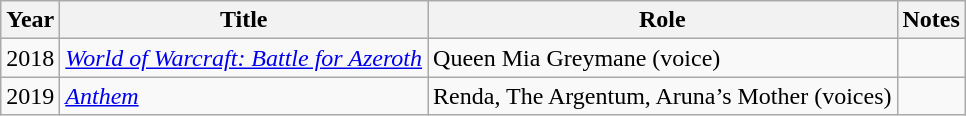<table class="wikitable sortable">
<tr>
<th>Year</th>
<th>Title</th>
<th>Role</th>
<th class="unsortable">Notes</th>
</tr>
<tr>
<td>2018</td>
<td><em><a href='#'>World of Warcraft: Battle for Azeroth</a></em></td>
<td>Queen Mia Greymane (voice)</td>
<td></td>
</tr>
<tr>
<td>2019</td>
<td><a href='#'><em>Anthem</em></a></td>
<td>Renda, The Argentum, Aruna’s Mother (voices)</td>
<td></td>
</tr>
</table>
